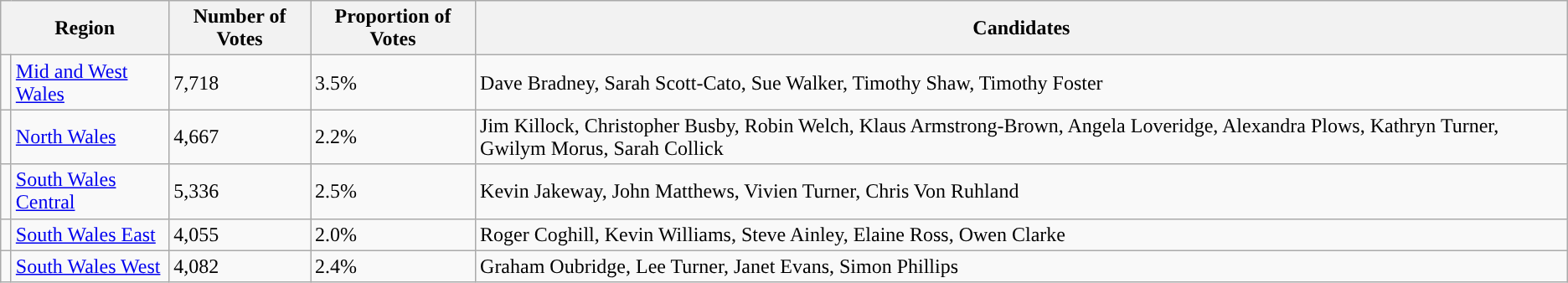<table class="wikitable">
<tr>
<th colspan="2">Region</th>
<th>Number of Votes</th>
<th>Proportion of Votes</th>
<th>Candidates</th>
</tr>
<tr>
<td width="1" style="color:inherit;background:"></td>
<td><a href='#'>Mid and West Wales</a></td>
<td>7,718</td>
<td>3.5%</td>
<td>Dave Bradney, Sarah Scott-Cato, Sue Walker, Timothy Shaw, Timothy Foster</td>
</tr>
<tr>
<td style="color:inherit;background:"></td>
<td><a href='#'>North Wales</a></td>
<td>4,667</td>
<td>2.2%</td>
<td>Jim Killock, Christopher Busby, Robin Welch, Klaus Armstrong-Brown, Angela Loveridge, Alexandra Plows, Kathryn Turner, Gwilym Morus, Sarah Collick</td>
</tr>
<tr>
<td style="color:inherit;background:"></td>
<td><a href='#'>South Wales Central</a></td>
<td>5,336</td>
<td>2.5%</td>
<td>Kevin Jakeway, John Matthews, Vivien Turner, Chris Von Ruhland</td>
</tr>
<tr>
<td style="color:inherit;background:"></td>
<td><a href='#'>South Wales East</a></td>
<td>4,055</td>
<td>2.0%</td>
<td>Roger Coghill, Kevin Williams, Steve Ainley, Elaine Ross, Owen Clarke</td>
</tr>
<tr>
<td style="color:inherit;background:"></td>
<td><a href='#'>South Wales West</a></td>
<td>4,082</td>
<td>2.4%</td>
<td>Graham Oubridge, Lee Turner, Janet Evans, Simon Phillips</td>
</tr>
</table>
